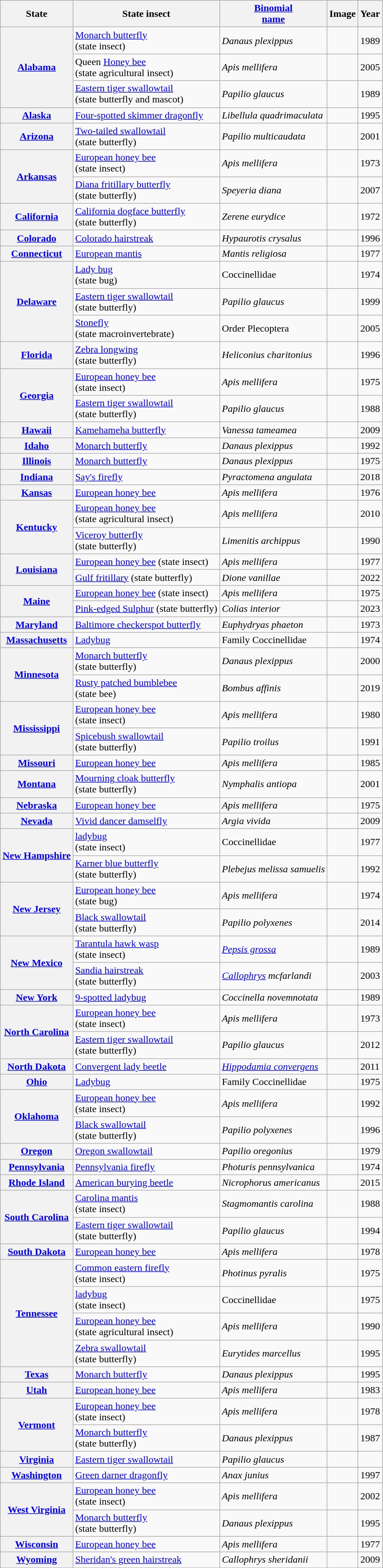<table class="wikitable sortable">
<tr>
<th>State</th>
<th>State insect</th>
<th><a href='#'>Binomial <br> name</a></th>
<th>Image</th>
<th>Year</th>
</tr>
<tr>
<th rowspan=3><a href='#'>Alabama</a></th>
<td><a href='#'>Monarch butterfly</a><br>(state insect)</td>
<td><em>Danaus plexippus</em></td>
<td></td>
<td>1989</td>
</tr>
<tr>
<td>Queen <a href='#'>Honey bee</a><br>(state agricultural insect)</td>
<td><em>Apis mellifera</em></td>
<td></td>
<td>2005</td>
</tr>
<tr>
<td><a href='#'>Eastern tiger swallowtail</a><br>(state butterfly and mascot)</td>
<td><em>Papilio glaucus</em></td>
<td></td>
<td>1989</td>
</tr>
<tr>
<th><a href='#'>Alaska</a></th>
<td><a href='#'>Four-spotted skimmer dragonfly</a></td>
<td><em>Libellula quadrimaculata</em></td>
<td></td>
<td>1995</td>
</tr>
<tr>
<th><a href='#'>Arizona</a></th>
<td><a href='#'>Two-tailed swallowtail</a> <br> (state butterfly)</td>
<td><em>Papilio multicaudata</em></td>
<td></td>
<td>2001</td>
</tr>
<tr>
<th rowspan=2><a href='#'>Arkansas</a></th>
<td><a href='#'>European honey bee</a> <br> (state insect)</td>
<td><em>Apis mellifera</em></td>
<td></td>
<td>1973</td>
</tr>
<tr>
<td><a href='#'>Diana fritillary butterfly</a> <br> (state butterfly)</td>
<td><em>Speyeria diana</em></td>
<td></td>
<td>2007</td>
</tr>
<tr>
<th><a href='#'>California</a></th>
<td><a href='#'>California dogface butterfly</a><br>(state butterfly)</td>
<td><em>Zerene eurydice</em></td>
<td></td>
<td>1972</td>
</tr>
<tr>
<th><a href='#'>Colorado</a></th>
<td><a href='#'>Colorado hairstreak</a></td>
<td><em>Hypaurotis crysalus</em></td>
<td></td>
<td>1996</td>
</tr>
<tr>
<th><a href='#'>Connecticut</a></th>
<td><a href='#'>European mantis</a></td>
<td><em>Mantis religiosa</em></td>
<td></td>
<td>1977</td>
</tr>
<tr>
<th rowspan=3><a href='#'>Delaware</a></th>
<td><a href='#'>Lady bug</a> <br> (state bug)</td>
<td>Coccinellidae</td>
<td></td>
<td>1974</td>
</tr>
<tr>
<td><a href='#'>Eastern tiger swallowtail</a> <br> (state butterfly)</td>
<td><em>Papilio glaucus</em></td>
<td></td>
<td>1999</td>
</tr>
<tr>
<td><a href='#'>Stonefly</a><br>(state macroinvertebrate)</td>
<td>Order Plecoptera</td>
<td></td>
<td>2005</td>
</tr>
<tr>
<th><a href='#'>Florida</a></th>
<td><a href='#'>Zebra longwing</a> <br> (state butterfly)</td>
<td><em>Heliconius charitonius</em></td>
<td></td>
<td>1996</td>
</tr>
<tr>
<th rowspan=2><a href='#'>Georgia</a></th>
<td><a href='#'>European honey bee</a> <br> (state insect)</td>
<td><em>Apis mellifera</em></td>
<td></td>
<td>1975</td>
</tr>
<tr>
<td><a href='#'>Eastern tiger swallowtail</a> <br> (state butterfly)</td>
<td><em>Papilio glaucus</em></td>
<td></td>
<td>1988</td>
</tr>
<tr>
<th><a href='#'>Hawaii</a></th>
<td><a href='#'>Kamehameha butterfly</a></td>
<td><em>Vanessa tameamea</em></td>
<td></td>
<td>2009</td>
</tr>
<tr>
<th><a href='#'>Idaho</a></th>
<td><a href='#'>Monarch butterfly</a></td>
<td><em>Danaus plexippus</em></td>
<td></td>
<td>1992</td>
</tr>
<tr>
<th><a href='#'>Illinois</a></th>
<td><a href='#'>Monarch butterfly</a></td>
<td><em>Danaus plexippus</em></td>
<td></td>
<td>1975</td>
</tr>
<tr>
<th><a href='#'>Indiana</a></th>
<td><a href='#'>Say's firefly</a></td>
<td><em>Pyractomena angulata</em></td>
<td></td>
<td>2018</td>
</tr>
<tr>
<th><a href='#'>Kansas</a></th>
<td><a href='#'>European honey bee</a></td>
<td><em>Apis mellifera</em></td>
<td></td>
<td>1976</td>
</tr>
<tr>
<th rowspan=2><a href='#'>Kentucky</a></th>
<td><a href='#'>European honey bee</a><br>(state agricultural insect)</td>
<td><em>Apis mellifera</em></td>
<td></td>
<td>2010</td>
</tr>
<tr>
<td><a href='#'>Viceroy butterfly</a><br>(state butterfly)</td>
<td><em>Limenitis archippus</em></td>
<td></td>
<td>1990</td>
</tr>
<tr>
<th rowspan="2"><a href='#'>Louisiana</a></th>
<td><a href='#'>European honey bee</a> (state insect)</td>
<td><em>Apis mellifera</em></td>
<td></td>
<td>1977</td>
</tr>
<tr>
<td><a href='#'>Gulf fritillary</a> (state butterfly)</td>
<td><em>Dione vanillae</em></td>
<td></td>
<td>2022</td>
</tr>
<tr>
<th rowspan=2><a href='#'>Maine</a></th>
<td><a href='#'>European honey bee</a> (state insect)</td>
<td><em>Apis mellifera</em></td>
<td></td>
<td>1975</td>
</tr>
<tr>
<td><a href='#'>Pink-edged Sulphur</a> (state butterfly)</td>
<td><em>Colias interior</em></td>
<td></td>
<td>2023</td>
</tr>
<tr>
<th><a href='#'>Maryland</a></th>
<td><a href='#'>Baltimore checkerspot butterfly</a></td>
<td><em>Euphydryas phaeton</em></td>
<td></td>
<td>1973</td>
</tr>
<tr>
<th><a href='#'>Massachusetts</a></th>
<td><a href='#'>Ladybug</a> </td>
<td>Family Coccinellidae</td>
<td></td>
<td>1974</td>
</tr>
<tr>
<th rowspan=2><a href='#'>Minnesota</a></th>
<td><a href='#'>Monarch butterfly</a><br>(state butterfly)</td>
<td><em>Danaus plexippus</em></td>
<td></td>
<td>2000</td>
</tr>
<tr>
<td><a href='#'>Rusty patched bumblebee</a><br>(state bee)</td>
<td><em>Bombus affinis</em></td>
<td></td>
<td>2019</td>
</tr>
<tr>
<th rowspan=2><a href='#'>Mississippi</a></th>
<td><a href='#'>European honey bee</a> <br> (state insect)</td>
<td><em>Apis mellifera</em></td>
<td></td>
<td>1980</td>
</tr>
<tr>
<td><a href='#'>Spicebush swallowtail</a> <br> (state butterfly)</td>
<td><em>Papilio troilus</em></td>
<td></td>
<td>1991</td>
</tr>
<tr>
<th><a href='#'>Missouri</a></th>
<td><a href='#'>European honey bee</a></td>
<td><em>Apis mellifera</em></td>
<td></td>
<td>1985</td>
</tr>
<tr>
<th><a href='#'>Montana</a></th>
<td><a href='#'>Mourning cloak butterfly</a><br>(state butterfly)</td>
<td><em>Nymphalis antiopa</em></td>
<td></td>
<td>2001</td>
</tr>
<tr>
<th><a href='#'>Nebraska</a></th>
<td><a href='#'>European honey bee</a></td>
<td><em>Apis mellifera</em></td>
<td></td>
<td>1975</td>
</tr>
<tr>
<th><a href='#'>Nevada</a></th>
<td><a href='#'>Vivid dancer damselfly</a></td>
<td><em>Argia vivida</em></td>
<td></td>
<td>2009</td>
</tr>
<tr>
<th rowspan=2><a href='#'>New Hampshire</a></th>
<td><a href='#'>ladybug</a> <br> (state insect)</td>
<td>Coccinellidae</td>
<td></td>
<td>1977</td>
</tr>
<tr>
<td><a href='#'>Karner blue butterfly</a> <br> (state butterfly)</td>
<td><em>Plebejus melissa samuelis</em></td>
<td></td>
<td>1992</td>
</tr>
<tr>
<th rowspan=2><a href='#'>New Jersey</a></th>
<td><a href='#'>European honey bee</a><br>(state bug)</td>
<td><em>Apis mellifera</em></td>
<td></td>
<td>1974</td>
</tr>
<tr>
<td><a href='#'>Black swallowtail</a><br>(state butterfly)</td>
<td><em>Papilio polyxenes</em></td>
<td></td>
<td>2014</td>
</tr>
<tr>
<th rowspan=2><a href='#'>New Mexico</a></th>
<td><a href='#'>Tarantula hawk wasp</a> <br> (state insect)</td>
<td><em><a href='#'>Pepsis grossa</a></em></td>
<td></td>
<td>1989</td>
</tr>
<tr>
<td><a href='#'>Sandia hairstreak</a> <br> (state butterfly)</td>
<td><em><a href='#'>Callophrys</a> mcfarlandi</em></td>
<td></td>
<td>2003</td>
</tr>
<tr>
<th><a href='#'>New York</a></th>
<td><a href='#'>9-spotted ladybug</a></td>
<td><em>Coccinella novemnotata</em></td>
<td></td>
<td>1989</td>
</tr>
<tr>
<th rowspan=2><a href='#'>North Carolina</a></th>
<td><a href='#'>European honey bee</a> <br> (state insect)</td>
<td><em>Apis mellifera</em></td>
<td></td>
<td>1973</td>
</tr>
<tr>
<td><a href='#'>Eastern tiger swallowtail</a> <br> (state butterfly)</td>
<td><em>Papilio glaucus</em></td>
<td></td>
<td>2012</td>
</tr>
<tr>
<th><a href='#'>North Dakota</a></th>
<td><a href='#'>Convergent lady beetle</a></td>
<td><em><a href='#'>Hippodamia convergens</a></em></td>
<td></td>
<td>2011</td>
</tr>
<tr>
<th><a href='#'>Ohio</a></th>
<td><a href='#'>Ladybug</a> </td>
<td>Family Coccinellidae</td>
<td></td>
<td>1975</td>
</tr>
<tr>
<th rowspan=2><a href='#'>Oklahoma</a></th>
<td><a href='#'>European honey bee</a> <br> (state insect)</td>
<td><em>Apis mellifera</em></td>
<td></td>
<td>1992</td>
</tr>
<tr>
<td><a href='#'>Black swallowtail</a> <br> (state butterfly)</td>
<td><em>Papilio polyxenes</em></td>
<td></td>
<td>1996</td>
</tr>
<tr>
<th><a href='#'>Oregon</a></th>
<td><a href='#'>Oregon swallowtail</a></td>
<td><em>Papilio oregonius</em></td>
<td></td>
<td>1979</td>
</tr>
<tr>
<th><a href='#'>Pennsylvania</a></th>
<td><a href='#'>Pennsylvania firefly</a></td>
<td><em>Photuris pennsylvanica</em></td>
<td></td>
<td>1974</td>
</tr>
<tr>
<th><a href='#'>Rhode Island</a></th>
<td><a href='#'>American burying beetle</a></td>
<td><em>Nicrophorus americanus</em></td>
<td></td>
<td>2015</td>
</tr>
<tr>
<th rowspan=2><a href='#'>South Carolina</a></th>
<td><a href='#'>Carolina mantis</a> <br> (state insect)</td>
<td><em>Stagmomantis carolina</em></td>
<td></td>
<td>1988</td>
</tr>
<tr>
<td><a href='#'>Eastern tiger swallowtail</a> <br> (state butterfly)</td>
<td><em>Papilio glaucus</em></td>
<td></td>
<td>1994</td>
</tr>
<tr>
<th><a href='#'>South Dakota</a></th>
<td><a href='#'>European honey bee</a></td>
<td><em>Apis mellifera</em></td>
<td></td>
<td>1978</td>
</tr>
<tr>
<th rowspan=4><a href='#'>Tennessee</a></th>
<td><a href='#'>Common eastern firefly</a> <br> (state insect)</td>
<td><em>Photinus pyralis</em></td>
<td></td>
<td>1975</td>
</tr>
<tr>
<td><a href='#'>ladybug</a> <br> (state insect)</td>
<td>Coccinellidae</td>
<td></td>
<td>1975</td>
</tr>
<tr>
<td><a href='#'>European honey bee</a> <br> (state agricultural insect)</td>
<td><em>Apis mellifera</em></td>
<td></td>
<td>1990</td>
</tr>
<tr>
<td><a href='#'>Zebra swallowtail</a> <br> (state butterfly)</td>
<td><em>Eurytides marcellus</em></td>
<td></td>
<td>1995</td>
</tr>
<tr>
<th><a href='#'>Texas</a></th>
<td><a href='#'>Monarch butterfly</a></td>
<td><em>Danaus plexippus</em></td>
<td></td>
<td>1995</td>
</tr>
<tr>
<th><a href='#'>Utah</a></th>
<td><a href='#'>European honey bee</a></td>
<td><em>Apis mellifera</em></td>
<td></td>
<td>1983</td>
</tr>
<tr>
<th rowspan=2><a href='#'>Vermont</a></th>
<td><a href='#'>European honey bee</a> <br> (state insect)</td>
<td><em>Apis mellifera</em></td>
<td></td>
<td>1978</td>
</tr>
<tr>
<td><a href='#'>Monarch butterfly</a> <br> (state butterfly)</td>
<td><em>Danaus plexippus</em></td>
<td></td>
<td>1987</td>
</tr>
<tr>
<th><a href='#'>Virginia</a></th>
<td><a href='#'>Eastern tiger swallowtail</a></td>
<td><em>Papilio glaucus</em></td>
<td></td>
<td></td>
</tr>
<tr>
<th><a href='#'>Washington</a></th>
<td><a href='#'>Green darner dragonfly</a></td>
<td><em>Anax junius</em></td>
<td></td>
<td>1997</td>
</tr>
<tr>
<th rowspan=2><a href='#'>West Virginia</a></th>
<td><a href='#'>European honey bee</a> <br>(state insect)</td>
<td><em>Apis mellifera</em></td>
<td></td>
<td>2002</td>
</tr>
<tr>
<td><a href='#'>Monarch butterfly</a> <br> (state butterfly)</td>
<td><em>Danaus plexippus</em></td>
<td></td>
<td>1995</td>
</tr>
<tr>
<th><a href='#'>Wisconsin</a></th>
<td><a href='#'>European honey bee</a></td>
<td><em>Apis mellifera</em></td>
<td></td>
<td>1977</td>
</tr>
<tr>
<th><a href='#'>Wyoming</a></th>
<td><a href='#'>Sheridan's green hairstreak</a></td>
<td><em>Callophrys sheridanii</em></td>
<td></td>
<td>2009</td>
</tr>
<tr>
</tr>
</table>
